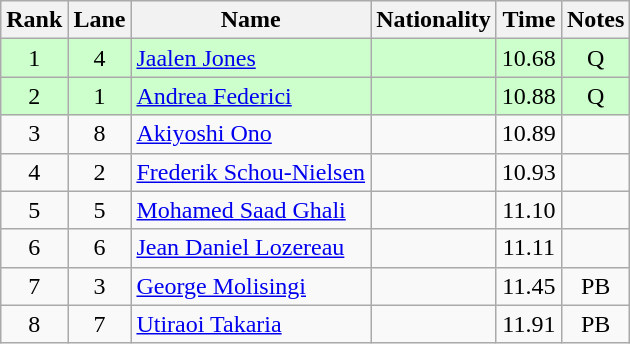<table class="wikitable sortable" style="text-align:center">
<tr>
<th>Rank</th>
<th>Lane</th>
<th>Name</th>
<th>Nationality</th>
<th>Time</th>
<th>Notes</th>
</tr>
<tr bgcolor=ccffcc>
<td>1</td>
<td>4</td>
<td align=left><a href='#'>Jaalen Jones</a></td>
<td align=left></td>
<td>10.68</td>
<td>Q</td>
</tr>
<tr bgcolor=ccffcc>
<td>2</td>
<td>1</td>
<td align=left><a href='#'>Andrea Federici</a></td>
<td align=left></td>
<td>10.88</td>
<td>Q</td>
</tr>
<tr>
<td>3</td>
<td>8</td>
<td align=left><a href='#'>Akiyoshi Ono</a></td>
<td align=left></td>
<td>10.89</td>
<td></td>
</tr>
<tr>
<td>4</td>
<td>2</td>
<td align=left><a href='#'>Frederik Schou-Nielsen</a></td>
<td align=left></td>
<td>10.93</td>
<td></td>
</tr>
<tr>
<td>5</td>
<td>5</td>
<td align=left><a href='#'>Mohamed Saad Ghali</a></td>
<td align=left></td>
<td>11.10</td>
<td></td>
</tr>
<tr>
<td>6</td>
<td>6</td>
<td align=left><a href='#'>Jean Daniel Lozereau</a></td>
<td align=left></td>
<td>11.11</td>
<td></td>
</tr>
<tr>
<td>7</td>
<td>3</td>
<td align=left><a href='#'>George Molisingi</a></td>
<td align=left></td>
<td>11.45</td>
<td>PB</td>
</tr>
<tr>
<td>8</td>
<td>7</td>
<td align=left><a href='#'>Utiraoi Takaria</a></td>
<td align=left></td>
<td>11.91</td>
<td>PB</td>
</tr>
</table>
